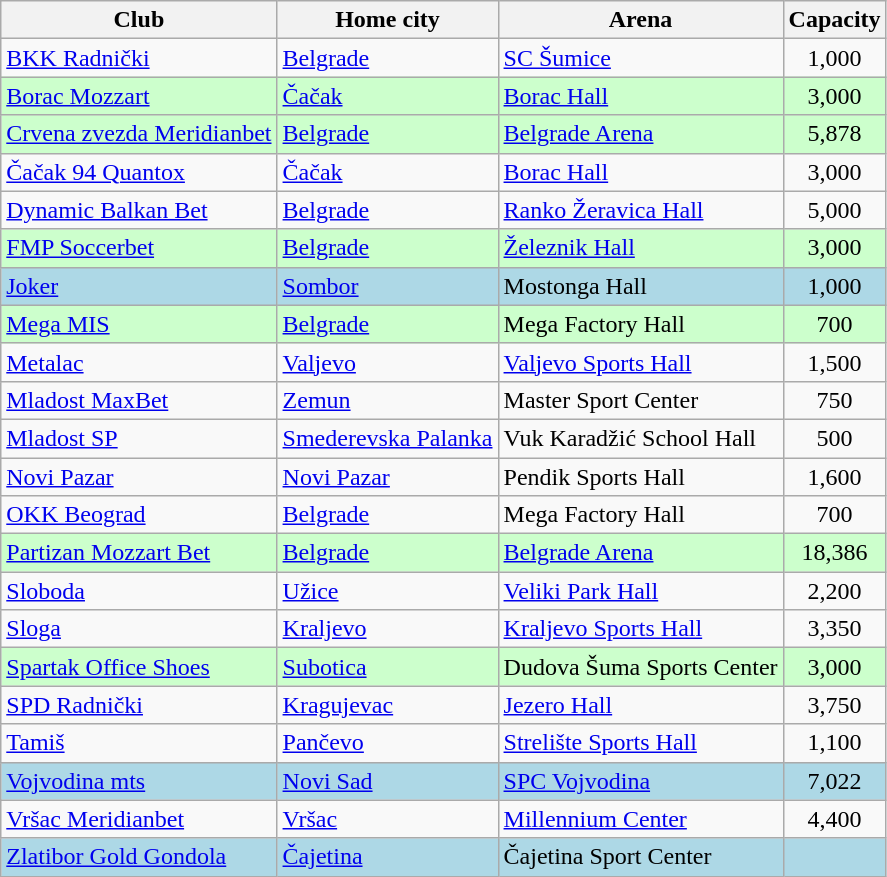<table class="wikitable">
<tr>
<th>Club</th>
<th>Home city</th>
<th>Arena</th>
<th>Capacity</th>
</tr>
<tr>
<td><a href='#'>BKK Radnički</a></td>
<td><a href='#'>Belgrade</a></td>
<td><a href='#'>SC Šumice</a></td>
<td style="text-align:center">1,000</td>
</tr>
<tr bgcolor=ccffcc>
<td><a href='#'>Borac Mozzart</a></td>
<td><a href='#'>Čačak</a></td>
<td><a href='#'>Borac Hall</a></td>
<td style="text-align:center">3,000</td>
</tr>
<tr bgcolor="ccffcc">
<td><a href='#'>Crvena zvezda Meridianbet</a></td>
<td><a href='#'>Belgrade</a></td>
<td><a href='#'>Belgrade Arena</a></td>
<td style="text-align:center">5,878</td>
</tr>
<tr>
<td><a href='#'>Čačak 94 Quantox</a></td>
<td><a href='#'>Čačak</a></td>
<td><a href='#'>Borac Hall</a></td>
<td style="text-align:center">3,000</td>
</tr>
<tr>
<td><a href='#'>Dynamic Balkan Bet</a></td>
<td><a href='#'>Belgrade</a></td>
<td><a href='#'>Ranko Žeravica Hall</a></td>
<td style="text-align:center">5,000</td>
</tr>
<tr bgcolor=ccffcc>
<td><a href='#'>FMP Soccerbet</a></td>
<td><a href='#'>Belgrade</a></td>
<td><a href='#'>Železnik Hall</a></td>
<td style="text-align:center">3,000</td>
</tr>
<tr bgcolor=lightblue>
<td><a href='#'>Joker</a></td>
<td><a href='#'>Sombor</a></td>
<td>Mostonga Hall</td>
<td style="text-align:center">1,000</td>
</tr>
<tr bgcolor=ccffcc>
<td><a href='#'>Mega MIS</a></td>
<td><a href='#'>Belgrade</a></td>
<td>Mega Factory Hall</td>
<td style="text-align:center">700</td>
</tr>
<tr>
<td><a href='#'>Metalac</a></td>
<td><a href='#'>Valjevo</a></td>
<td><a href='#'>Valjevo Sports Hall</a></td>
<td style="text-align:center">1,500</td>
</tr>
<tr>
<td><a href='#'>Mladost MaxBet</a></td>
<td><a href='#'>Zemun</a></td>
<td>Master Sport Center</td>
<td style="text-align:center">750</td>
</tr>
<tr>
<td><a href='#'>Mladost SP</a></td>
<td><a href='#'>Smederevska Palanka</a></td>
<td>Vuk Karadžić School Hall</td>
<td style="text-align:center">500</td>
</tr>
<tr>
<td><a href='#'>Novi Pazar</a></td>
<td><a href='#'>Novi Pazar</a></td>
<td>Pendik Sports Hall</td>
<td style="text-align:center">1,600</td>
</tr>
<tr>
<td><a href='#'>OKK Beograd</a></td>
<td><a href='#'>Belgrade</a></td>
<td>Mega Factory Hall</td>
<td style="text-align:center">700</td>
</tr>
<tr bgcolor=ccffcc>
<td><a href='#'>Partizan Mozzart Bet</a></td>
<td><a href='#'>Belgrade</a></td>
<td><a href='#'>Belgrade Arena</a></td>
<td style="text-align:center">18,386</td>
</tr>
<tr>
<td><a href='#'>Sloboda</a></td>
<td><a href='#'>Užice</a></td>
<td><a href='#'>Veliki Park Hall</a></td>
<td style="text-align:center">2,200</td>
</tr>
<tr>
<td><a href='#'>Sloga</a></td>
<td><a href='#'>Kraljevo</a></td>
<td><a href='#'>Kraljevo Sports Hall</a></td>
<td style="text-align:center">3,350</td>
</tr>
<tr bgcolor="ccffcc">
<td><a href='#'>Spartak Office Shoes</a></td>
<td><a href='#'>Subotica</a></td>
<td>Dudova Šuma Sports Center</td>
<td style="text-align:center">3,000</td>
</tr>
<tr>
<td><a href='#'>SPD Radnički</a></td>
<td><a href='#'>Kragujevac</a></td>
<td><a href='#'>Jezero Hall</a></td>
<td style="text-align:center">3,750</td>
</tr>
<tr>
<td><a href='#'>Tamiš</a></td>
<td><a href='#'>Pančevo</a></td>
<td><a href='#'>Strelište Sports Hall</a></td>
<td style="text-align:center">1,100</td>
</tr>
<tr bgcolor=lightblue>
<td><a href='#'>Vojvodina mts</a></td>
<td><a href='#'>Novi Sad</a></td>
<td><a href='#'>SPC Vojvodina</a></td>
<td style="text-align:center">7,022</td>
</tr>
<tr>
<td><a href='#'>Vršac Meridianbet</a></td>
<td><a href='#'>Vršac</a></td>
<td><a href='#'>Millennium Center</a></td>
<td style="text-align:center">4,400</td>
</tr>
<tr bgcolor=lightblue>
<td><a href='#'>Zlatibor Gold Gondola</a></td>
<td><a href='#'>Čajetina</a></td>
<td>Čajetina Sport Center</td>
<td style="text-align:center"></td>
</tr>
</table>
